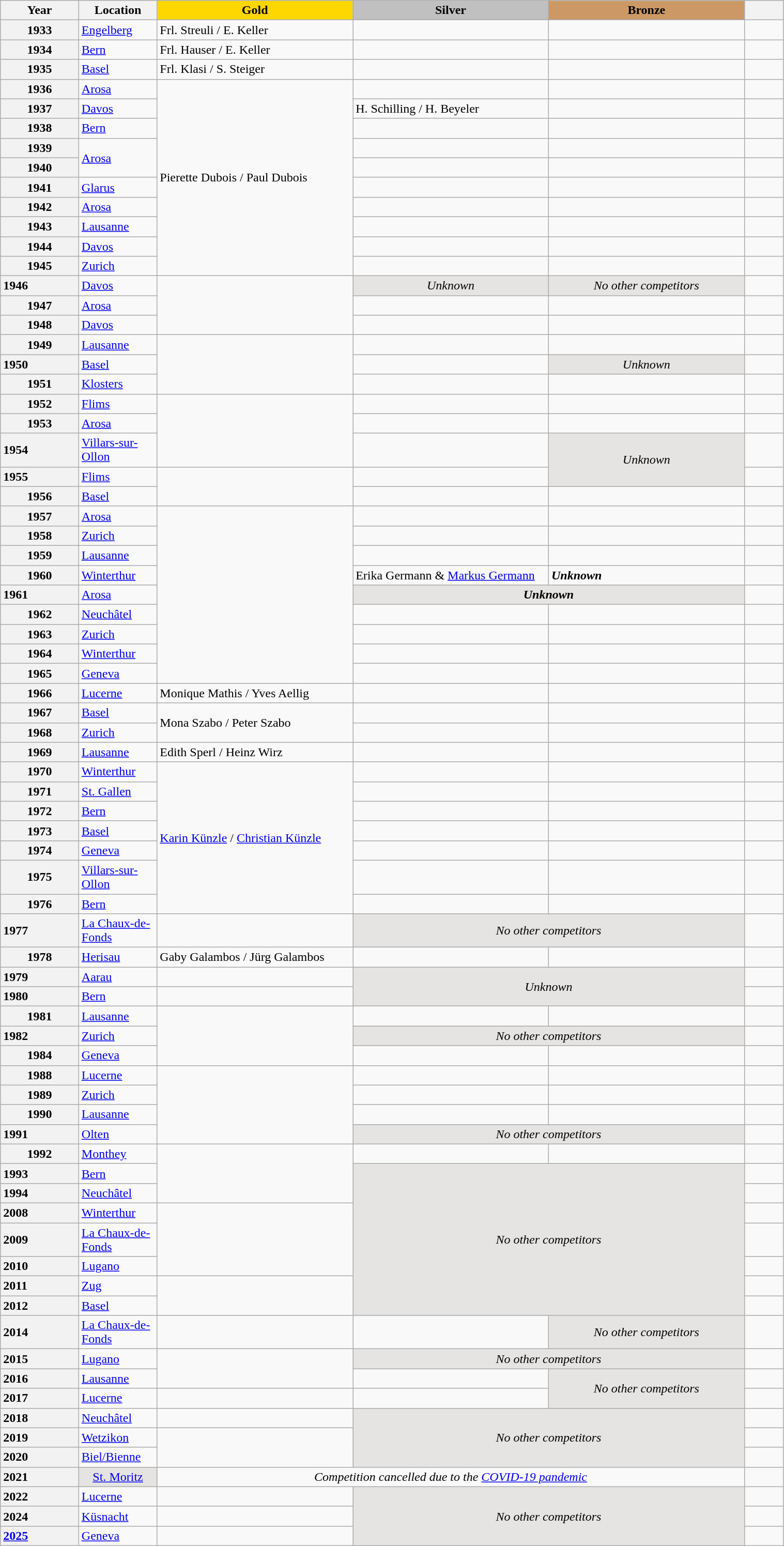<table class="wikitable unsortable" style="text-align:left; width:80%">
<tr>
<th scope="col" style="text-align:center; width:10%">Year</th>
<th scope="col" style="text-align:center; width:10%">Location</th>
<th scope="col" style="text-align:center; width:25%; background:gold">Gold</th>
<th scope="col" style="text-align:center; width:25%; background:silver">Silver</th>
<th scope="col" style="text-align:center; width:25%; background:#c96">Bronze</th>
<th scope="col" style="text-align:center; width:5%"></th>
</tr>
<tr>
<th>1933</th>
<td><a href='#'>Engelberg</a></td>
<td>Frl. Streuli / E. Keller</td>
<td></td>
<td></td>
<td></td>
</tr>
<tr>
<th>1934</th>
<td><a href='#'>Bern</a></td>
<td>Frl. Hauser / E. Keller</td>
<td></td>
<td></td>
<td></td>
</tr>
<tr>
<th>1935</th>
<td><a href='#'>Basel</a></td>
<td>Frl. Klasi / S. Steiger</td>
<td></td>
<td></td>
<td></td>
</tr>
<tr>
<th>1936</th>
<td><a href='#'>Arosa</a></td>
<td rowspan="10">Pierette Dubois / Paul Dubois</td>
<td></td>
<td></td>
<td></td>
</tr>
<tr>
<th>1937</th>
<td><a href='#'>Davos</a></td>
<td>H. Schilling / H. Beyeler</td>
<td></td>
<td></td>
</tr>
<tr>
<th>1938</th>
<td><a href='#'>Bern</a></td>
<td></td>
<td></td>
<td></td>
</tr>
<tr>
<th>1939</th>
<td rowspan="2"><a href='#'>Arosa</a></td>
<td></td>
<td></td>
<td></td>
</tr>
<tr>
<th>1940</th>
<td></td>
<td></td>
<td></td>
</tr>
<tr>
<th>1941</th>
<td><a href='#'>Glarus</a></td>
<td></td>
<td></td>
<td></td>
</tr>
<tr>
<th>1942</th>
<td><a href='#'>Arosa</a></td>
<td></td>
<td></td>
<td></td>
</tr>
<tr>
<th>1943</th>
<td><a href='#'>Lausanne</a></td>
<td></td>
<td></td>
<td></td>
</tr>
<tr>
<th>1944</th>
<td><a href='#'>Davos</a></td>
<td></td>
<td></td>
<td></td>
</tr>
<tr>
<th>1945</th>
<td><a href='#'>Zurich</a></td>
<td></td>
<td></td>
<td></td>
</tr>
<tr>
<th scope="row" style="text-align:left">1946</th>
<td><a href='#'>Davos</a></td>
<td rowspan="3"></td>
<td bgcolor="e5e4e2" align="center"><em>Unknown</em></td>
<td bgcolor="e5e4e2" align="center"><em>No other competitors</em></td>
<td></td>
</tr>
<tr>
<th>1947</th>
<td><a href='#'>Arosa</a></td>
<td></td>
<td></td>
<td></td>
</tr>
<tr>
<th>1948</th>
<td><a href='#'>Davos</a></td>
<td></td>
<td></td>
<td></td>
</tr>
<tr>
<th>1949</th>
<td><a href='#'>Lausanne</a></td>
<td rowspan="3"></td>
<td></td>
<td></td>
<td></td>
</tr>
<tr>
<th scope="row" style="text-align:left">1950</th>
<td><a href='#'>Basel</a></td>
<td></td>
<td align="center" bgcolor="e5e4e2"><em>Unknown</em></td>
<td></td>
</tr>
<tr>
<th>1951</th>
<td><a href='#'>Klosters</a></td>
<td></td>
<td></td>
<td></td>
</tr>
<tr>
<th>1952</th>
<td><a href='#'>Flims</a></td>
<td rowspan="3"></td>
<td></td>
<td></td>
<td></td>
</tr>
<tr>
<th>1953</th>
<td><a href='#'>Arosa</a></td>
<td></td>
<td></td>
<td></td>
</tr>
<tr>
<th scope="row" style="text-align:left">1954</th>
<td><a href='#'>Villars-sur-Ollon</a></td>
<td></td>
<td rowspan="2" align="center" bgcolor="e5e4e2"><em>Unknown</em></td>
<td></td>
</tr>
<tr>
<th scope="row" style="text-align:left">1955</th>
<td><a href='#'>Flims</a></td>
<td rowspan="2"></td>
<td></td>
<td></td>
</tr>
<tr>
<th>1956</th>
<td><a href='#'>Basel</a></td>
<td></td>
<td></td>
<td></td>
</tr>
<tr>
<th>1957</th>
<td><a href='#'>Arosa</a></td>
<td rowspan="9"></td>
<td></td>
<td></td>
<td></td>
</tr>
<tr>
<th>1958</th>
<td><a href='#'>Zurich</a></td>
<td></td>
<td></td>
<td></td>
</tr>
<tr>
<th>1959</th>
<td><a href='#'>Lausanne</a></td>
<td></td>
<td></td>
<td></td>
</tr>
<tr>
<th>1960</th>
<td><a href='#'>Winterthur</a></td>
<td>Erika Germann & <a href='#'>Markus Germann</a></td>
<td><strong><em>Unknown</em></strong></td>
<td></td>
</tr>
<tr>
<th scope="row" style="text-align:left">1961</th>
<td><a href='#'>Arosa</a></td>
<td colspan="2" bgcolor="e5e4e2" align="center"><strong><em>Unknown</em></strong></td>
<td></td>
</tr>
<tr>
<th>1962</th>
<td><a href='#'>Neuchâtel</a></td>
<td></td>
<td></td>
<td></td>
</tr>
<tr>
<th>1963</th>
<td><a href='#'>Zurich</a></td>
<td></td>
<td></td>
<td></td>
</tr>
<tr>
<th>1964</th>
<td><a href='#'>Winterthur</a></td>
<td></td>
<td></td>
<td></td>
</tr>
<tr>
<th>1965</th>
<td><a href='#'>Geneva</a></td>
<td></td>
<td></td>
<td></td>
</tr>
<tr>
<th>1966</th>
<td><a href='#'>Lucerne</a></td>
<td>Monique Mathis / Yves Aellig</td>
<td></td>
<td></td>
<td></td>
</tr>
<tr>
<th>1967</th>
<td><a href='#'>Basel</a></td>
<td rowspan="2">Mona Szabo / Peter Szabo</td>
<td></td>
<td></td>
<td></td>
</tr>
<tr>
<th>1968</th>
<td><a href='#'>Zurich</a></td>
<td></td>
<td></td>
<td></td>
</tr>
<tr>
<th>1969</th>
<td><a href='#'>Lausanne</a></td>
<td>Edith Sperl / Heinz Wirz</td>
<td></td>
<td></td>
<td></td>
</tr>
<tr>
<th>1970</th>
<td><a href='#'>Winterthur</a></td>
<td rowspan="7"><a href='#'>Karin Künzle</a> / <a href='#'>Christian Künzle</a></td>
<td></td>
<td></td>
<td></td>
</tr>
<tr>
<th>1971</th>
<td><a href='#'>St. Gallen</a></td>
<td></td>
<td></td>
<td></td>
</tr>
<tr>
<th>1972</th>
<td><a href='#'>Bern</a></td>
<td></td>
<td></td>
<td></td>
</tr>
<tr>
<th>1973</th>
<td><a href='#'>Basel</a></td>
<td></td>
<td></td>
<td></td>
</tr>
<tr>
<th>1974</th>
<td><a href='#'>Geneva</a></td>
<td></td>
<td></td>
<td></td>
</tr>
<tr>
<th>1975</th>
<td><a href='#'>Villars-sur-Ollon</a></td>
<td></td>
<td></td>
<td></td>
</tr>
<tr>
<th>1976</th>
<td><a href='#'>Bern</a></td>
<td></td>
<td></td>
<td></td>
</tr>
<tr>
<th scope="row" style="text-align:left">1977</th>
<td><a href='#'>La Chaux-de-Fonds</a></td>
<td></td>
<td colspan="2" align="center" bgcolor="e5e4e2"><em>No other competitors</em></td>
<td></td>
</tr>
<tr>
<th>1978</th>
<td><a href='#'>Herisau</a></td>
<td>Gaby Galambos / Jürg Galambos</td>
<td></td>
<td></td>
<td></td>
</tr>
<tr>
<th scope="row" style="text-align:left">1979</th>
<td><a href='#'>Aarau</a></td>
<td></td>
<td colspan="2" rowspan="2" align="center" bgcolor="e5e4e2"><em>Unknown</em></td>
<td></td>
</tr>
<tr>
<th scope="row" style="text-align:left">1980</th>
<td><a href='#'>Bern</a></td>
<td></td>
<td></td>
</tr>
<tr>
<th>1981</th>
<td><a href='#'>Lausanne</a></td>
<td rowspan="3"></td>
<td></td>
<td></td>
<td></td>
</tr>
<tr>
<th scope="row" style="text-align:left">1982</th>
<td><a href='#'>Zurich</a></td>
<td colspan="2" bgcolor="e5e4e2" align="center"><em>No other competitors</em></td>
<td></td>
</tr>
<tr>
<th>1984</th>
<td><a href='#'>Geneva</a></td>
<td></td>
<td></td>
<td></td>
</tr>
<tr>
<th>1988</th>
<td><a href='#'>Lucerne</a></td>
<td rowspan="4"></td>
<td></td>
<td></td>
<td></td>
</tr>
<tr>
<th>1989</th>
<td><a href='#'>Zurich</a></td>
<td></td>
<td></td>
<td></td>
</tr>
<tr>
<th>1990</th>
<td><a href='#'>Lausanne</a></td>
<td></td>
<td></td>
<td></td>
</tr>
<tr>
<th scope="row" style="text-align:left">1991</th>
<td><a href='#'>Olten</a></td>
<td colspan="2" align="center" bgcolor="e5e4e2"><em>No other competitors</em></td>
<td></td>
</tr>
<tr>
<th>1992</th>
<td><a href='#'>Monthey</a></td>
<td rowspan="3"></td>
<td></td>
<td></td>
<td></td>
</tr>
<tr>
<th scope="row" style="text-align:left">1993</th>
<td><a href='#'>Bern</a></td>
<td colspan="2" rowspan="7" align="center" bgcolor="e5e4e2"><em>No other competitors</em></td>
<td></td>
</tr>
<tr>
<th scope="row" style="text-align:left">1994</th>
<td><a href='#'>Neuchâtel</a></td>
<td></td>
</tr>
<tr>
<th scope="row" style="text-align:left">2008</th>
<td><a href='#'>Winterthur</a></td>
<td rowspan="3"></td>
<td></td>
</tr>
<tr>
<th scope="row" style="text-align:left">2009</th>
<td><a href='#'>La Chaux-de-Fonds</a></td>
<td></td>
</tr>
<tr>
<th scope="row" style="text-align:left">2010</th>
<td><a href='#'>Lugano</a></td>
<td></td>
</tr>
<tr>
<th scope="row" style="text-align:left">2011</th>
<td><a href='#'>Zug</a></td>
<td rowspan="2"></td>
<td></td>
</tr>
<tr>
<th scope="row" style="text-align:left">2012</th>
<td><a href='#'>Basel</a></td>
<td></td>
</tr>
<tr>
<th scope="row" style="text-align:left">2014</th>
<td><a href='#'>La Chaux-de-Fonds</a></td>
<td></td>
<td></td>
<td align="center" bgcolor="e5e4e2"><em>No other competitors</em></td>
<td></td>
</tr>
<tr>
<th scope="row" style="text-align:left">2015</th>
<td><a href='#'>Lugano</a></td>
<td rowspan="2"></td>
<td colspan="2" align="center" bgcolor="e5e4e2"><em>No other competitors</em></td>
<td></td>
</tr>
<tr>
<th scope="row" style="text-align:left">2016</th>
<td><a href='#'>Lausanne</a></td>
<td></td>
<td rowspan="2" align="center" bgcolor="e5e4e2"><em>No other competitors</em></td>
<td></td>
</tr>
<tr>
<th scope="row" style="text-align:left">2017</th>
<td><a href='#'>Lucerne</a></td>
<td></td>
<td></td>
<td></td>
</tr>
<tr>
<th scope="row" style="text-align:left">2018</th>
<td><a href='#'>Neuchâtel</a></td>
<td></td>
<td colspan="2" rowspan="3" align="center" bgcolor="e5e4e2"><em>No other competitors</em></td>
<td></td>
</tr>
<tr>
<th scope="row" style="text-align:left">2019</th>
<td><a href='#'>Wetzikon</a></td>
<td rowspan="2"></td>
<td></td>
</tr>
<tr>
<th scope="row" style="text-align:left">2020</th>
<td><a href='#'>Biel/Bienne</a></td>
<td></td>
</tr>
<tr>
<th scope="row" style="text-align:left">2021</th>
<td align="center" bgcolor="e5e4e2"><a href='#'>St. Moritz</a></td>
<td colspan="3" align="center"><em>Competition cancelled due to the <a href='#'>COVID-19 pandemic</a></em></td>
<td></td>
</tr>
<tr>
<th scope="row" style="text-align:left">2022</th>
<td><a href='#'>Lucerne</a></td>
<td></td>
<td colspan="2" rowspan="3" align="center" bgcolor="e5e4e2"><em>No other competitors</em></td>
<td></td>
</tr>
<tr>
<th scope="row" style="text-align:left">2024</th>
<td><a href='#'>Küsnacht</a></td>
<td></td>
<td></td>
</tr>
<tr>
<th scope="row" style="text-align:left"><a href='#'>2025</a></th>
<td><a href='#'>Geneva</a></td>
<td></td>
<td></td>
</tr>
</table>
